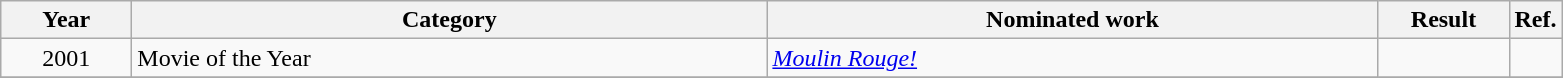<table class=wikitable>
<tr>
<th scope="col" style="width:5em;">Year</th>
<th scope="col" style="width:26em;">Category</th>
<th scope="col" style="width:25em;">Nominated work</th>
<th scope="col" style="width:5em;">Result</th>
<th>Ref.</th>
</tr>
<tr>
<td style="text-align:center;">2001</td>
<td>Movie of the Year</td>
<td><em><a href='#'>Moulin Rouge!</a></em></td>
<td></td>
<td></td>
</tr>
<tr>
</tr>
</table>
